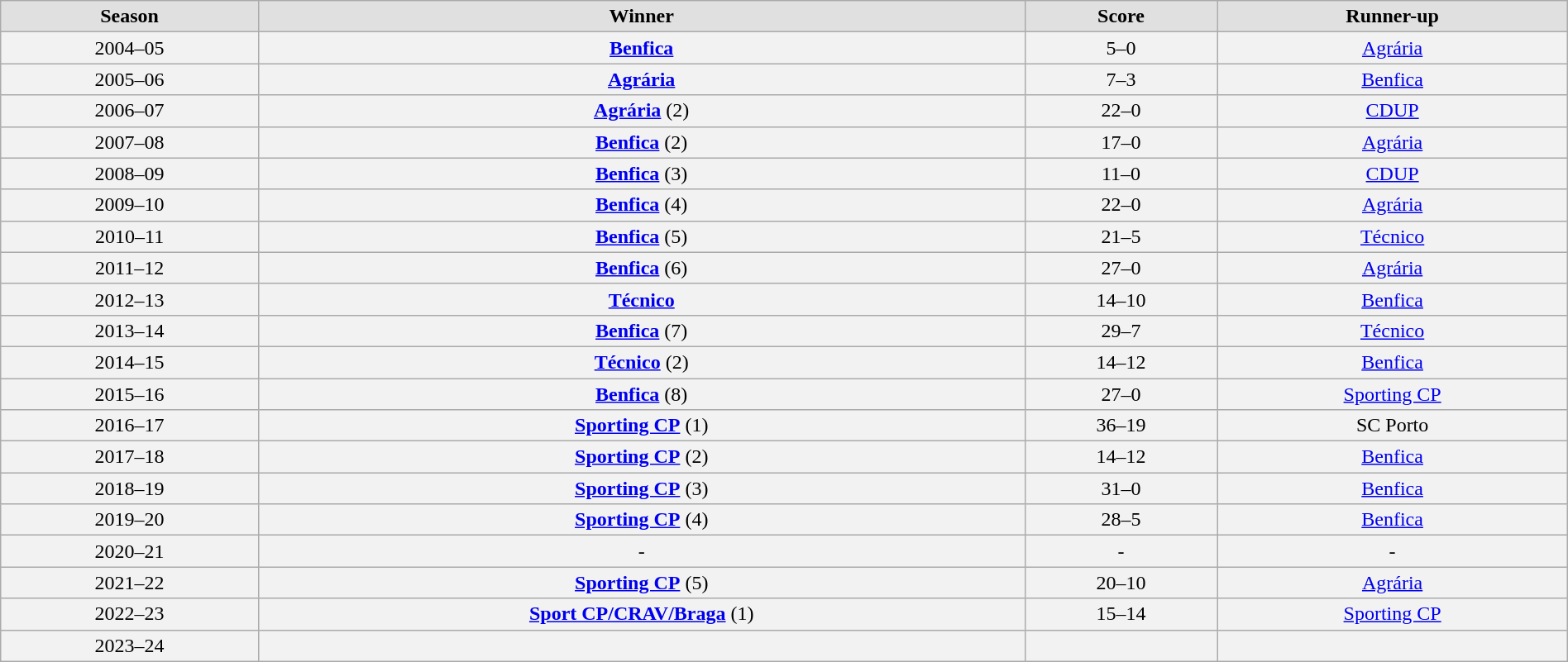<table class="wikitable" width=100% style="text-align: center">
<tr bgcolor=#e0e0e0>
<td><strong>Season</strong></td>
<td><strong>Winner</strong></td>
<td><strong>Score</strong></td>
<td><strong>Runner-up</strong></td>
</tr>
<tr bgcolor=#f2f2f2>
<td>2004–05</td>
<td><strong><a href='#'>Benfica</a></strong></td>
<td>5–0</td>
<td><a href='#'>Agrária</a></td>
</tr>
<tr bgcolor=#f2f2f2>
<td>2005–06</td>
<td><strong><a href='#'>Agrária</a></strong></td>
<td>7–3</td>
<td><a href='#'>Benfica</a></td>
</tr>
<tr bgcolor=#f2f2f2>
<td>2006–07</td>
<td><strong><a href='#'>Agrária</a></strong> (2)</td>
<td>22–0</td>
<td><a href='#'>CDUP</a></td>
</tr>
<tr bgcolor=#f2f2f2>
<td>2007–08</td>
<td><strong><a href='#'>Benfica</a></strong> (2)</td>
<td>17–0</td>
<td><a href='#'>Agrária</a></td>
</tr>
<tr bgcolor=#f2f2f2>
<td>2008–09</td>
<td><strong><a href='#'>Benfica</a></strong> (3)</td>
<td>11–0</td>
<td><a href='#'>CDUP</a></td>
</tr>
<tr bgcolor=#f2f2f2>
<td>2009–10</td>
<td><strong><a href='#'>Benfica</a></strong> (4)</td>
<td>22–0</td>
<td><a href='#'>Agrária</a></td>
</tr>
<tr bgcolor=#f2f2f2>
<td>2010–11</td>
<td><strong><a href='#'>Benfica</a></strong> (5)</td>
<td>21–5</td>
<td><a href='#'>Técnico</a></td>
</tr>
<tr bgcolor=#f2f2f2>
<td>2011–12</td>
<td><strong><a href='#'>Benfica</a></strong> (6)</td>
<td>27–0</td>
<td><a href='#'>Agrária</a></td>
</tr>
<tr bgcolor=#f2f2f2>
<td>2012–13</td>
<td><strong><a href='#'>Técnico</a></strong></td>
<td>14–10</td>
<td><a href='#'>Benfica</a></td>
</tr>
<tr bgcolor=#f2f2f2>
<td>2013–14</td>
<td><strong><a href='#'>Benfica</a></strong> (7)</td>
<td>29–7</td>
<td><a href='#'>Técnico</a></td>
</tr>
<tr bgcolor=#f2f2f2>
<td>2014–15</td>
<td><strong><a href='#'>Técnico</a></strong> (2)</td>
<td>14–12</td>
<td><a href='#'>Benfica</a></td>
</tr>
<tr bgcolor=#f2f2f2>
<td>2015–16</td>
<td><strong><a href='#'>Benfica</a></strong> (8)</td>
<td>27–0</td>
<td><a href='#'>Sporting CP</a></td>
</tr>
<tr bgcolor=#f2f2f2>
<td>2016–17</td>
<td><strong><a href='#'>Sporting CP</a></strong> (1)</td>
<td>36–19</td>
<td>SC Porto</td>
</tr>
<tr bgcolor=#f2f2f2>
<td>2017–18</td>
<td><strong><a href='#'>Sporting CP</a></strong> (2)</td>
<td>14–12</td>
<td><a href='#'>Benfica</a></td>
</tr>
<tr bgcolor=#f2f2f2>
<td>2018–19</td>
<td><strong><a href='#'>Sporting CP</a></strong> (3)</td>
<td>31–0</td>
<td><a href='#'>Benfica</a></td>
</tr>
<tr bgcolor=#f2f2f2>
<td>2019–20</td>
<td><strong><a href='#'>Sporting CP</a></strong> (4)</td>
<td>28–5</td>
<td><a href='#'>Benfica</a></td>
</tr>
<tr bgcolor=#f2f2f2>
<td>2020–21</td>
<td>-</td>
<td>-</td>
<td>-</td>
</tr>
<tr bgcolor=#f2f2f2>
<td>2021–22</td>
<td><strong><a href='#'>Sporting CP</a></strong> (5)</td>
<td>20–10</td>
<td><a href='#'>Agrária</a></td>
</tr>
<tr bgcolor=#f2f2f2>
<td>2022–23</td>
<td><strong><a href='#'>Sport CP/CRAV/Braga</a></strong> (1)</td>
<td>15–14</td>
<td><a href='#'>Sporting CP</a></td>
</tr>
<tr bgcolor=#f2f2f2>
<td>2023–24</td>
<td></td>
<td></td>
<td></td>
</tr>
</table>
